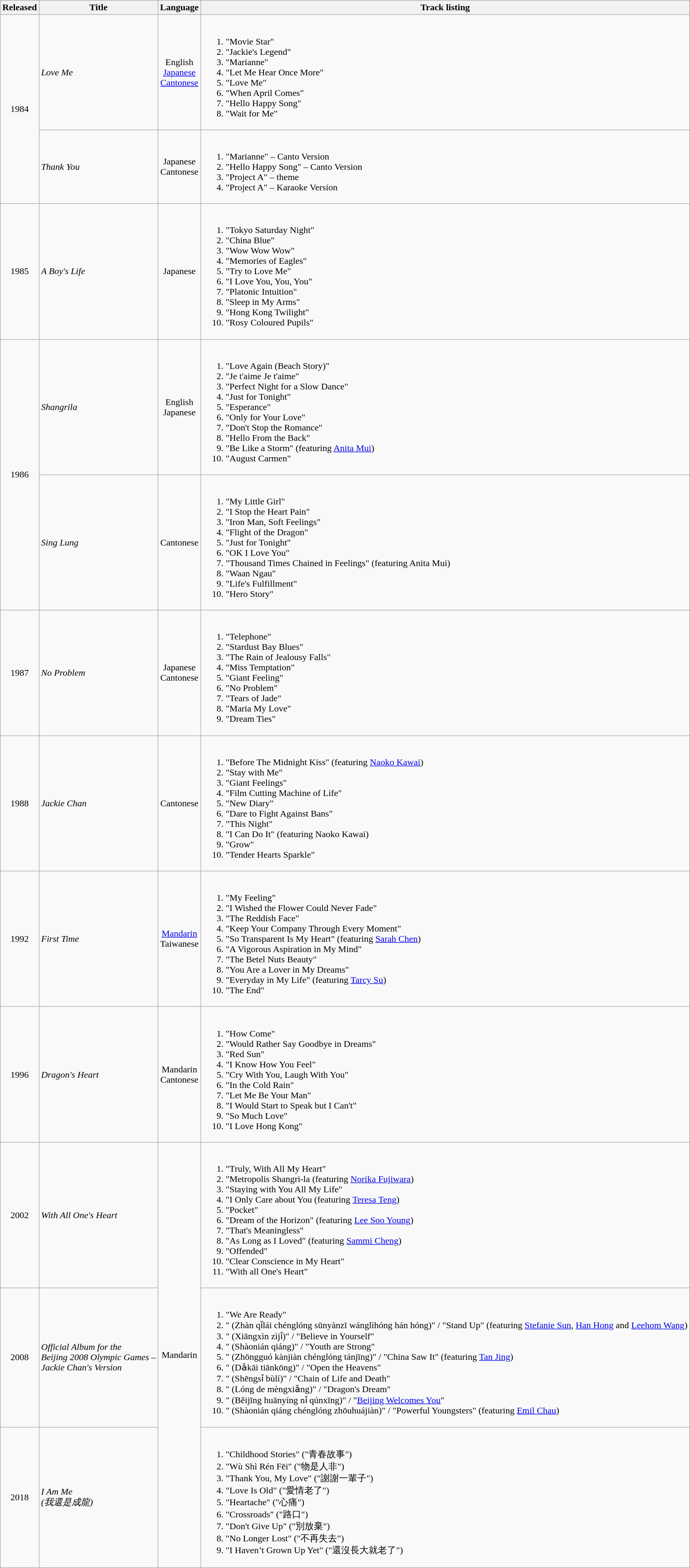<table class="wikitable">
<tr>
<th>Released</th>
<th>Title</th>
<th>Language</th>
<th>Track listing</th>
</tr>
<tr>
<td style="text-align:center;" rowspan=2>1984</td>
<td><em>Love Me</em></td>
<td style="text-align:center;">English<br><a href='#'>Japanese</a><br><a href='#'>Cantonese</a></td>
<td><br><ol><li>"Movie Star"</li><li>"Jackie's Legend"</li><li>"Marianne"</li><li>"Let Me Hear Once More"</li><li>"Love Me"</li><li>"When April Comes"</li><li>"Hello Happy Song"</li><li>"Wait for Me"</li></ol></td>
</tr>
<tr>
<td><em>Thank You</em></td>
<td style="text-align:center;">Japanese<br>Cantonese</td>
<td><br><ol><li>"Marianne" – Canto Version</li><li>"Hello Happy Song" – Canto Version</li><li>"Project A" – theme</li><li>"Project A" – Karaoke Version</li></ol></td>
</tr>
<tr>
<td style="text-align:center;">1985</td>
<td><em>A Boy's Life</em></td>
<td style="text-align:center;">Japanese</td>
<td><br><ol><li>"Tokyo Saturday Night"</li><li>"China Blue"</li><li>"Wow Wow Wow"</li><li>"Memories of Eagles"</li><li>"Try to Love Me"</li><li>"I Love You, You, You"</li><li>"Platonic Intuition"</li><li>"Sleep in My Arms"</li><li>"Hong Kong Twilight"</li><li>"Rosy Coloured Pupils"</li></ol></td>
</tr>
<tr>
<td style="text-align:center;" rowspan=2>1986</td>
<td><em>Shangrila</em></td>
<td style="text-align:center;">English<br>Japanese</td>
<td><br><ol><li>"Love Again (Beach Story)"</li><li>"Je t'aime Je t'aime"</li><li>"Perfect Night for a Slow Dance"</li><li>"Just for Tonight"</li><li>"Esperance"</li><li>"Only for Your Love"</li><li>"Don't Stop the Romance"</li><li>"Hello From the Back"</li><li>"Be Like a Storm" (featuring <a href='#'>Anita Mui</a>)</li><li>"August Carmen"</li></ol></td>
</tr>
<tr>
<td><em>Sing Lung</em></td>
<td style="text-align:center;">Cantonese</td>
<td><br><ol><li>"My Little Girl"</li><li>"I Stop the Heart Pain"</li><li>"Iron Man, Soft Feelings"</li><li>"Flight of the Dragon"</li><li>"Just for Tonight"</li><li>"OK I Love You"</li><li>"Thousand Times Chained in Feelings" (featuring Anita Mui)</li><li>"Waan Ngau"</li><li>"Life's Fulfillment"</li><li>"Hero Story"</li></ol></td>
</tr>
<tr>
<td style="text-align:center;">1987</td>
<td><em>No Problem</em></td>
<td style="text-align:center;">Japanese<br>Cantonese</td>
<td><br><ol><li>"Telephone"</li><li>"Stardust Bay Blues"</li><li>"The Rain of Jealousy Falls"</li><li>"Miss Temptation"</li><li>"Giant Feeling"</li><li>"No Problem"</li><li>"Tears of Jade"</li><li>"Maria My Love"</li><li>"Dream Ties"</li></ol></td>
</tr>
<tr>
<td style="text-align:center;">1988</td>
<td><em>Jackie Chan</em></td>
<td style="text-align:center;">Cantonese</td>
<td><br><ol><li>"Before The Midnight Kiss" (featuring <a href='#'>Naoko Kawai</a>)</li><li>"Stay with Me"</li><li>"Giant Feelings"</li><li>"Film Cutting Machine of Life"</li><li>"New Diary"</li><li>"Dare to Fight Against Bans"</li><li>"This Night"</li><li>"I Can Do It" (featuring Naoko Kawai)</li><li>"Grow"</li><li>"Tender Hearts Sparkle"</li></ol></td>
</tr>
<tr>
<td style="text-align:center;">1992</td>
<td><em>First Time</em></td>
<td style="text-align:center;"><a href='#'>Mandarin</a><br>Taiwanese</td>
<td><br><ol><li>"My Feeling"</li><li>"I Wished the Flower Could Never Fade"</li><li>"The Reddish Face"</li><li>"Keep Your Company Through Every Moment"</li><li>"So Transparent Is My Heart" (featuring <a href='#'>Sarah Chen</a>)</li><li>"A Vigorous Aspiration in My Mind"</li><li>"The Betel Nuts Beauty"</li><li>"You Are a Lover in My Dreams"</li><li>"Everyday in My Life" (featuring <a href='#'>Tarcy Su</a>)</li><li>"The End"</li></ol></td>
</tr>
<tr>
<td style="text-align:center;">1996</td>
<td><em>Dragon's Heart</em></td>
<td style="text-align:center;">Mandarin<br>Cantonese</td>
<td><br><ol><li>"How Come"</li><li>"Would Rather Say Goodbye in Dreams"</li><li>"Red Sun"</li><li>"I Know How You Feel"</li><li>"Cry With You, Laugh With You"</li><li>"In the Cold Rain"</li><li>"Let Me Be Your Man"</li><li>"I Would Start to Speak but I Can't"</li><li>"So Much Love"</li><li>"I Love Hong Kong"</li></ol></td>
</tr>
<tr>
<td style="text-align:center;">2002</td>
<td><em>With All One's Heart</em></td>
<td rowspan=3 style="text-align:center;">Mandarin</td>
<td><br><ol><li>"Truly, With All My Heart"</li><li>"Metropolis Shangri-la (featuring <a href='#'>Norika Fujiwara</a>)</li><li>"Staying with You All My Life"</li><li>"I Only Care about You (featuring <a href='#'>Teresa Teng</a>)</li><li>"Pocket"</li><li>"Dream of the Horizon" (featuring <a href='#'>Lee Soo Young</a>)</li><li>"That's Meaningless"</li><li>"As Long as I Loved" (featuring <a href='#'>Sammi Cheng</a>)</li><li>"Offended"</li><li>"Clear Conscience in My Heart"</li><li>"With all One's Heart"</li></ol></td>
</tr>
<tr>
<td style="text-align:center;">2008</td>
<td><em>Official Album for the <br>Beijing 2008 Olympic Games – <br>Jackie Chan's Version</em></td>
<td><br><ol><li>"We Are Ready"</li><li>" (Zhàn qǐlái chénglóng sūnyànzī wánglìhóng hán hóng)" / "Stand Up" (featuring <a href='#'>Stefanie Sun</a>, <a href='#'>Han Hong</a> and <a href='#'>Leehom Wang</a>)</li><li>" (Xiāngxìn zìjǐ)" / "Believe in Yourself"</li><li>" (Shàonián qiáng)" / "Youth are Strong"</li><li>" (Zhōngguó kànjiàn chénglóng tánjīng)" / "China Saw It" (featuring <a href='#'>Tan Jing</a>)</li><li>" (Dǎkāi tiānkōng)" / "Open the Heavens"</li><li>" (Shēngsǐ bùlí)" / "Chain of Life and Death"</li><li>" (Lóng de mèngxiǎng)" / "Dragon's Dream"</li><li>" (Běijīng huānyíng nǐ qúnxīng)" / "<a href='#'>Beijing Welcomes You</a>"</li><li>" (Shàonián qiáng chénglóng zhōuhuájiàn)" / "Powerful Youngsters" (featuring <a href='#'>Emil Chau</a>)</li></ol></td>
</tr>
<tr>
<td style="text-align:center;">2018</td>
<td><em>I Am Me <br>(我還是成龍)</em></td>
<td><br><ol><li>"Childhood Stories"  ("青春故事")</li><li>"Wù Shì Rén Fēi"  ("物是人非")</li><li>"Thank You, My Love"  ("謝謝一輩子")</li><li>"Love Is Old"  ("愛情老了")</li><li>"Heartache"  ("心痛")</li><li>"Crossroads"  ("路口")</li><li>"Don't Give Up"  ("別放棄")</li><li>"No Longer Lost"  ("不再失去")</li><li>"I Haven’t Grown Up Yet"  ("還沒長大就老了")</li></ol></td>
</tr>
</table>
